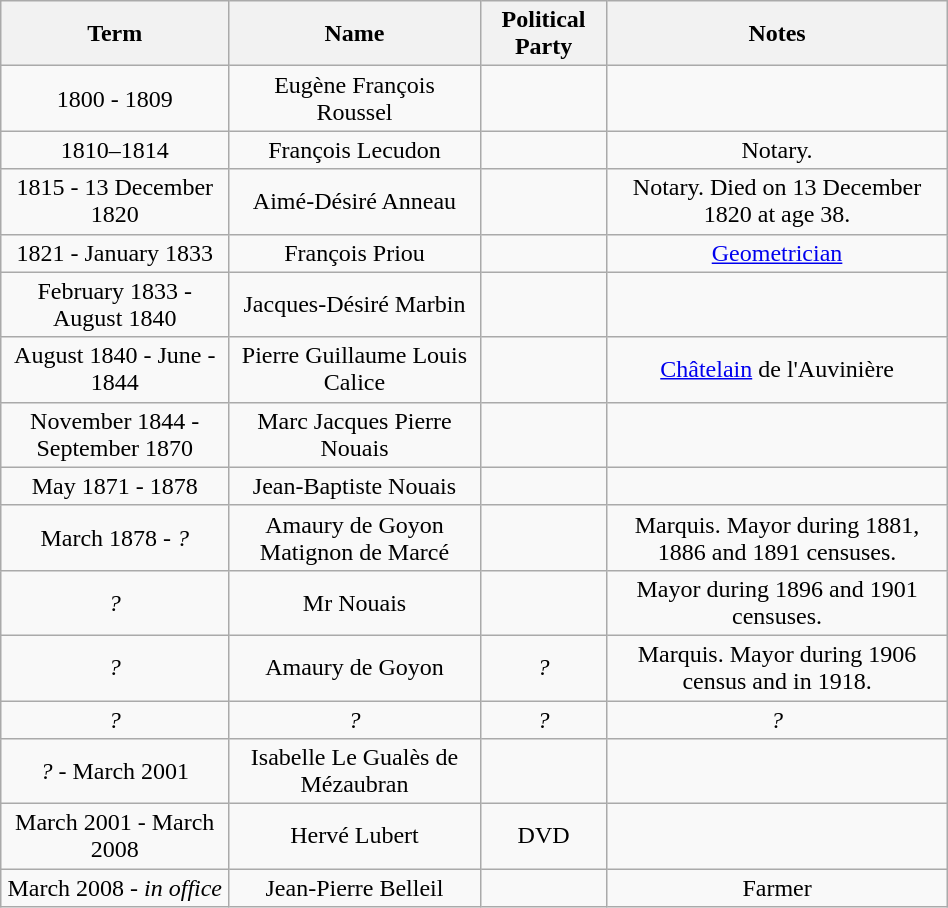<table class="wikitable" style="margin:1em auto; text-align:center; width:50%;">
<tr>
<th scope=col>Term</th>
<th scope=col>Name</th>
<th scope=col>Political Party</th>
<th scope=col>Notes</th>
</tr>
<tr>
<td>1800 - 1809</td>
<td>Eugène François Roussel</td>
<td></td>
<td></td>
</tr>
<tr>
<td>1810–1814</td>
<td>François Lecudon</td>
<td></td>
<td>Notary.</td>
</tr>
<tr>
<td>1815 - 13 December 1820</td>
<td>Aimé-Désiré Anneau</td>
<td></td>
<td>Notary. Died on 13 December 1820 at age 38.</td>
</tr>
<tr>
<td>1821 - January 1833</td>
<td>François Priou</td>
<td></td>
<td><a href='#'>Geometrician</a></td>
</tr>
<tr>
<td>February 1833 - August 1840</td>
<td>Jacques-Désiré Marbin</td>
<td></td>
<td></td>
</tr>
<tr>
<td>August 1840 - June - 1844</td>
<td>Pierre Guillaume Louis Calice</td>
<td></td>
<td><a href='#'>Châtelain</a> de l'Auvinière</td>
</tr>
<tr>
<td>November 1844 - September 1870</td>
<td>Marc Jacques Pierre Nouais</td>
<td></td>
<td></td>
</tr>
<tr>
<td>May 1871 - 1878</td>
<td>Jean-Baptiste Nouais</td>
<td></td>
<td></td>
</tr>
<tr>
<td>March 1878 - <em>?</em></td>
<td>Amaury de Goyon Matignon de Marcé</td>
<td></td>
<td>Marquis. Mayor during 1881, 1886 and 1891 censuses.</td>
</tr>
<tr>
<td><em>?</em></td>
<td>Mr Nouais</td>
<td></td>
<td>Mayor during 1896 and 1901 censuses.</td>
</tr>
<tr>
<td><em>?</em></td>
<td>Amaury de Goyon</td>
<td><em>?</em></td>
<td>Marquis. Mayor during 1906 census and in 1918.</td>
</tr>
<tr>
<td><em>?</em></td>
<td><em>?</em></td>
<td><em>?</em></td>
<td><em>?</em></td>
</tr>
<tr>
<td><em>?</em> - March 2001</td>
<td>Isabelle Le Gualès de Mézaubran</td>
<td></td>
<td></td>
</tr>
<tr>
<td>March 2001 - March 2008</td>
<td>Hervé Lubert</td>
<td>DVD</td>
<td></td>
</tr>
<tr>
<td>March 2008 - <em>in office</em></td>
<td>Jean-Pierre Belleil</td>
<td></td>
<td>Farmer</td>
</tr>
</table>
